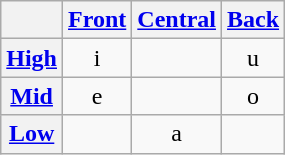<table class="wikitable" style="text-align:center">
<tr>
<th></th>
<th><a href='#'>Front</a></th>
<th><a href='#'>Central</a></th>
<th><a href='#'>Back</a></th>
</tr>
<tr>
<th><a href='#'>High</a></th>
<td>i</td>
<td></td>
<td>u</td>
</tr>
<tr>
<th><a href='#'>Mid</a></th>
<td>e</td>
<td></td>
<td>o</td>
</tr>
<tr>
<th><a href='#'>Low</a></th>
<td></td>
<td>a</td>
<td></td>
</tr>
</table>
